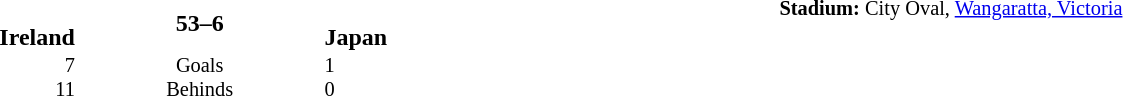<table style="width: 100%; background: transparent;" cellspacing="0">
<tr>
<td align=center valign=top rowspan=3 width=15%></td>
</tr>
<tr>
<td width=24% align=right><br><strong>Ireland</strong></td>
<td align=center width=13%><strong>53–6</strong></td>
<td width=24%><br><strong>Japan</strong></td>
<td style=font-size:85% rowspan=2 valign=top><strong>Stadium:</strong> City Oval, <a href='#'>Wangaratta, Victoria</a></td>
</tr>
<tr style=font-size:85%>
<td align=right valign=top>7<br> 11</td>
<td align=center valign=top>Goals <br>Behinds</td>
<td valign=top>1<br> 0</td>
</tr>
</table>
